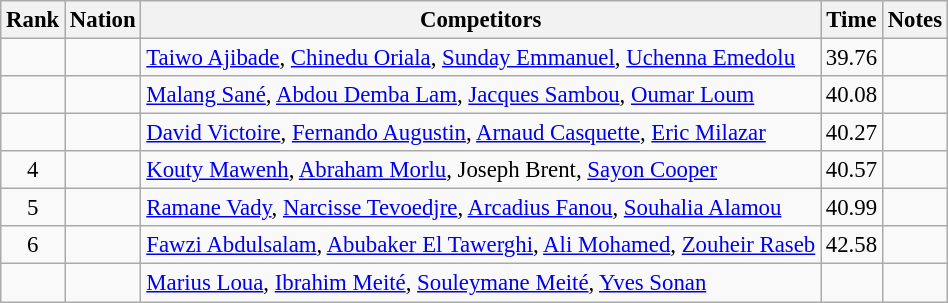<table class="wikitable sortable" style="text-align:center; font-size:95%">
<tr>
<th>Rank</th>
<th>Nation</th>
<th>Competitors</th>
<th>Time</th>
<th>Notes</th>
</tr>
<tr>
<td></td>
<td align=left></td>
<td align=left><a href='#'>Taiwo Ajibade</a>, <a href='#'>Chinedu Oriala</a>, <a href='#'>Sunday Emmanuel</a>, <a href='#'>Uchenna Emedolu</a></td>
<td>39.76</td>
<td></td>
</tr>
<tr>
<td></td>
<td align=left></td>
<td align=left><a href='#'>Malang Sané</a>, <a href='#'>Abdou Demba Lam</a>, <a href='#'>Jacques Sambou</a>, <a href='#'>Oumar Loum</a></td>
<td>40.08</td>
<td></td>
</tr>
<tr>
<td></td>
<td align=left></td>
<td align=left><a href='#'>David Victoire</a>, <a href='#'>Fernando Augustin</a>, <a href='#'>Arnaud Casquette</a>, <a href='#'>Eric Milazar</a></td>
<td>40.27</td>
<td></td>
</tr>
<tr>
<td>4</td>
<td align=left></td>
<td align=left><a href='#'>Kouty Mawenh</a>, <a href='#'>Abraham Morlu</a>, Joseph Brent, <a href='#'>Sayon Cooper</a></td>
<td>40.57</td>
<td></td>
</tr>
<tr>
<td>5</td>
<td align=left></td>
<td align=left><a href='#'>Ramane Vady</a>, <a href='#'>Narcisse Tevoedjre</a>, <a href='#'>Arcadius Fanou</a>, <a href='#'>Souhalia Alamou</a></td>
<td>40.99</td>
<td></td>
</tr>
<tr>
<td>6</td>
<td align=left></td>
<td align=left><a href='#'>Fawzi Abdulsalam</a>, <a href='#'>Abubaker El Tawerghi</a>, <a href='#'>Ali Mohamed</a>, <a href='#'>Zouheir Raseb</a></td>
<td>42.58</td>
<td></td>
</tr>
<tr>
<td></td>
<td align=left></td>
<td align=left><a href='#'>Marius Loua</a>, <a href='#'>Ibrahim Meité</a>, <a href='#'>Souleymane Meité</a>, <a href='#'>Yves Sonan</a></td>
<td></td>
<td></td>
</tr>
</table>
